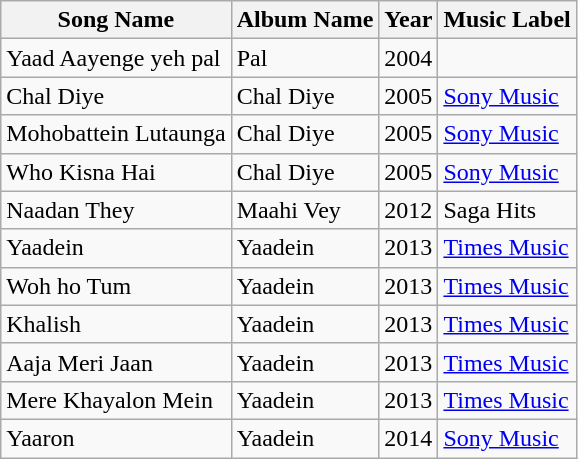<table class="wikitable sortable">
<tr>
<th>Song Name</th>
<th>Album Name</th>
<th>Year</th>
<th>Music Label</th>
</tr>
<tr>
<td>Yaad Aayenge yeh pal</td>
<td>Pal</td>
<td>2004</td>
<td></td>
</tr>
<tr>
<td>Chal Diye</td>
<td>Chal Diye</td>
<td>2005</td>
<td><a href='#'>Sony Music</a></td>
</tr>
<tr>
<td>Mohobattein Lutaunga</td>
<td>Chal Diye</td>
<td>2005</td>
<td><a href='#'>Sony Music</a></td>
</tr>
<tr>
<td>Who Kisna Hai</td>
<td>Chal Diye</td>
<td>2005</td>
<td><a href='#'>Sony Music</a></td>
</tr>
<tr>
<td>Naadan They</td>
<td>Maahi Vey</td>
<td>2012</td>
<td>Saga Hits</td>
</tr>
<tr>
<td>Yaadein</td>
<td>Yaadein</td>
<td>2013</td>
<td><a href='#'>Times Music</a></td>
</tr>
<tr>
<td>Woh ho Tum</td>
<td>Yaadein</td>
<td>2013</td>
<td><a href='#'>Times Music</a></td>
</tr>
<tr>
<td>Khalish</td>
<td>Yaadein</td>
<td>2013</td>
<td><a href='#'>Times Music</a></td>
</tr>
<tr>
<td>Aaja Meri Jaan</td>
<td>Yaadein</td>
<td>2013</td>
<td><a href='#'>Times Music</a></td>
</tr>
<tr>
<td>Mere Khayalon Mein</td>
<td>Yaadein</td>
<td>2013</td>
<td><a href='#'>Times Music</a></td>
</tr>
<tr>
<td>Yaaron</td>
<td>Yaadein</td>
<td>2014</td>
<td><a href='#'>Sony Music</a></td>
</tr>
</table>
